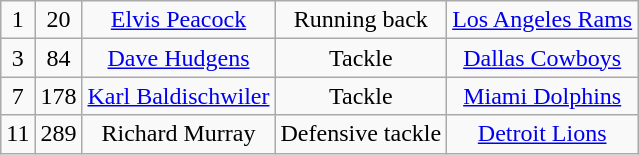<table class="wikitable" style="text-align:center">
<tr>
<td>1</td>
<td>20</td>
<td><a href='#'>Elvis Peacock</a></td>
<td>Running back</td>
<td><a href='#'>Los Angeles Rams</a></td>
</tr>
<tr>
<td>3</td>
<td>84</td>
<td><a href='#'>Dave Hudgens</a></td>
<td>Tackle</td>
<td><a href='#'>Dallas Cowboys</a></td>
</tr>
<tr>
<td>7</td>
<td>178</td>
<td><a href='#'>Karl Baldischwiler</a></td>
<td>Tackle</td>
<td><a href='#'>Miami Dolphins</a></td>
</tr>
<tr>
<td>11</td>
<td>289</td>
<td>Richard Murray</td>
<td>Defensive tackle</td>
<td><a href='#'>Detroit Lions</a></td>
</tr>
</table>
